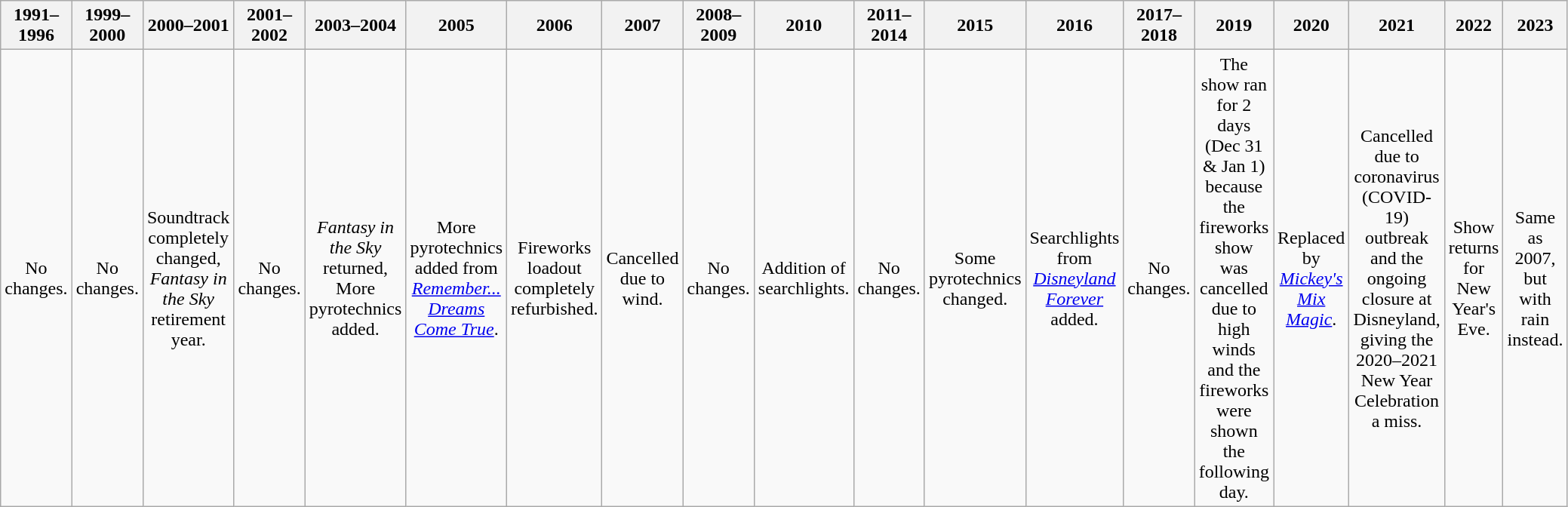<table class="wikitable" style="text-align:center">
<tr>
<th>1991–1996</th>
<th>1999–2000</th>
<th>2000–2001</th>
<th>2001–2002</th>
<th>2003–2004</th>
<th>2005</th>
<th>2006</th>
<th>2007</th>
<th>2008–2009</th>
<th>2010</th>
<th>2011–2014</th>
<th>2015</th>
<th>2016</th>
<th>2017–2018</th>
<th>2019</th>
<th>2020</th>
<th>2021</th>
<th>2022</th>
<th>2023</th>
</tr>
<tr>
<td>No changes.</td>
<td>No changes.</td>
<td>Soundtrack completely changed, <em>Fantasy in the Sky</em> retirement year.</td>
<td>No changes.</td>
<td><em>Fantasy in the Sky</em> returned, More pyrotechnics added.</td>
<td>More pyrotechnics added from <em><a href='#'>Remember... Dreams Come True</a></em>.</td>
<td>Fireworks loadout completely refurbished.</td>
<td>Cancelled due to wind.</td>
<td>No changes.</td>
<td>Addition of searchlights.</td>
<td>No changes.</td>
<td>Some pyrotechnics changed.</td>
<td>Searchlights from <em><a href='#'>Disneyland Forever</a></em> added.</td>
<td>No changes.</td>
<td>The show ran for 2 days (Dec 31 & Jan 1) because the fireworks show was cancelled due to high winds and the fireworks were shown the following day.</td>
<td>Replaced by <em><a href='#'>Mickey's Mix Magic</a></em>.</td>
<td>Cancelled due to coronavirus (COVID-19) outbreak and the ongoing closure at Disneyland, giving the 2020–2021 New Year Celebration a miss.</td>
<td>Show returns for New Year's Eve.</td>
<td>Same as 2007, but with rain instead.</td>
</tr>
</table>
